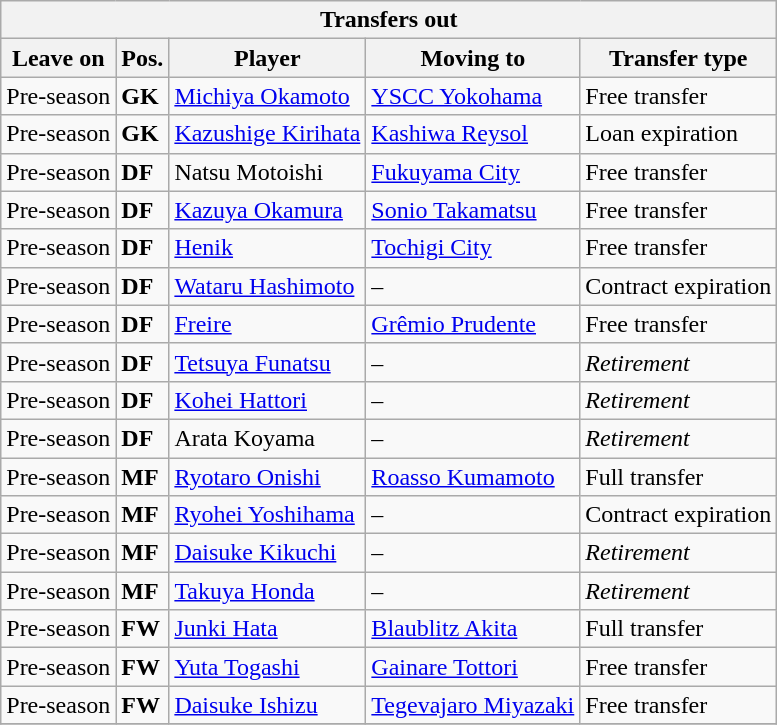<table class="wikitable sortable" style=“text-align:left;>
<tr>
<th colspan="5">Transfers out</th>
</tr>
<tr>
<th>Leave on</th>
<th>Pos.</th>
<th>Player</th>
<th>Moving to</th>
<th>Transfer type</th>
</tr>
<tr>
<td>Pre-season</td>
<td><strong>GK</strong></td>
<td> <a href='#'>Michiya Okamoto</a></td>
<td> <a href='#'>YSCC Yokohama</a></td>
<td>Free transfer</td>
</tr>
<tr>
<td>Pre-season</td>
<td><strong>GK</strong></td>
<td> <a href='#'>Kazushige Kirihata</a></td>
<td> <a href='#'>Kashiwa Reysol</a></td>
<td>Loan expiration</td>
</tr>
<tr>
<td>Pre-season</td>
<td><strong>DF</strong></td>
<td> Natsu Motoishi</td>
<td> <a href='#'>Fukuyama City</a></td>
<td>Free transfer</td>
</tr>
<tr>
<td>Pre-season</td>
<td><strong>DF</strong></td>
<td> <a href='#'>Kazuya Okamura</a></td>
<td> <a href='#'>Sonio Takamatsu</a></td>
<td>Free transfer</td>
</tr>
<tr>
<td>Pre-season</td>
<td><strong>DF</strong></td>
<td> <a href='#'>Henik</a></td>
<td> <a href='#'>Tochigi City</a></td>
<td>Free transfer</td>
</tr>
<tr>
<td>Pre-season</td>
<td><strong>DF</strong></td>
<td> <a href='#'>Wataru Hashimoto</a></td>
<td>–</td>
<td>Contract expiration</td>
</tr>
<tr>
<td>Pre-season</td>
<td><strong>DF</strong></td>
<td> <a href='#'>Freire</a></td>
<td> <a href='#'>Grêmio Prudente</a></td>
<td>Free transfer</td>
</tr>
<tr>
<td>Pre-season</td>
<td><strong>DF</strong></td>
<td> <a href='#'>Tetsuya Funatsu</a></td>
<td>–</td>
<td><em>Retirement</em></td>
</tr>
<tr>
<td>Pre-season</td>
<td><strong>DF</strong></td>
<td> <a href='#'>Kohei Hattori</a></td>
<td>–</td>
<td><em>Retirement</em></td>
</tr>
<tr>
<td>Pre-season</td>
<td><strong>DF</strong></td>
<td> Arata Koyama</td>
<td>–</td>
<td><em>Retirement</em></td>
</tr>
<tr>
<td>Pre-season</td>
<td><strong>MF</strong></td>
<td> <a href='#'>Ryotaro Onishi</a></td>
<td> <a href='#'>Roasso Kumamoto</a></td>
<td>Full transfer</td>
</tr>
<tr>
<td>Pre-season</td>
<td><strong>MF</strong></td>
<td> <a href='#'>Ryohei Yoshihama</a></td>
<td>–</td>
<td>Contract expiration</td>
</tr>
<tr>
<td>Pre-season</td>
<td><strong>MF</strong></td>
<td> <a href='#'>Daisuke Kikuchi</a></td>
<td>–</td>
<td><em>Retirement</em></td>
</tr>
<tr>
<td>Pre-season</td>
<td><strong>MF</strong></td>
<td> <a href='#'>Takuya Honda</a></td>
<td>–</td>
<td><em>Retirement</em></td>
</tr>
<tr>
<td>Pre-season</td>
<td><strong>FW</strong></td>
<td> <a href='#'>Junki Hata</a></td>
<td> <a href='#'>Blaublitz Akita</a></td>
<td>Full transfer</td>
</tr>
<tr>
<td>Pre-season</td>
<td><strong>FW</strong></td>
<td> <a href='#'>Yuta Togashi</a></td>
<td> <a href='#'>Gainare Tottori</a></td>
<td>Free transfer</td>
</tr>
<tr>
<td>Pre-season</td>
<td><strong>FW</strong></td>
<td> <a href='#'>Daisuke Ishizu</a></td>
<td> <a href='#'>Tegevajaro Miyazaki</a></td>
<td>Free transfer</td>
</tr>
<tr>
</tr>
</table>
